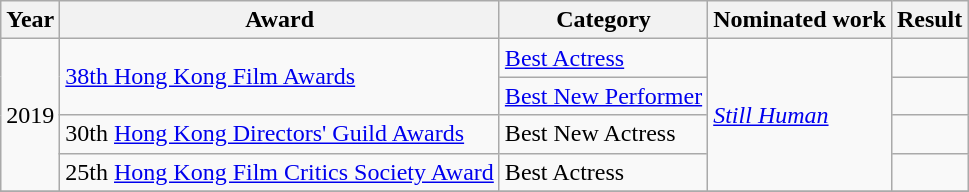<table class="wikitable sortable">
<tr>
<th>Year</th>
<th>Award</th>
<th>Category</th>
<th>Nominated work</th>
<th>Result</th>
</tr>
<tr>
<td rowspan=4>2019</td>
<td rowspan=2><a href='#'>38th Hong Kong Film Awards</a></td>
<td><a href='#'>Best Actress</a></td>
<td rowspan=4><em><a href='#'>Still Human</a></em></td>
<td></td>
</tr>
<tr>
<td><a href='#'>Best New Performer</a></td>
<td></td>
</tr>
<tr>
<td>30th <a href='#'>Hong Kong Directors' Guild Awards</a></td>
<td>Best New Actress</td>
<td></td>
</tr>
<tr>
<td>25th <a href='#'>Hong Kong Film Critics Society Award</a></td>
<td>Best Actress</td>
<td></td>
</tr>
<tr>
</tr>
</table>
